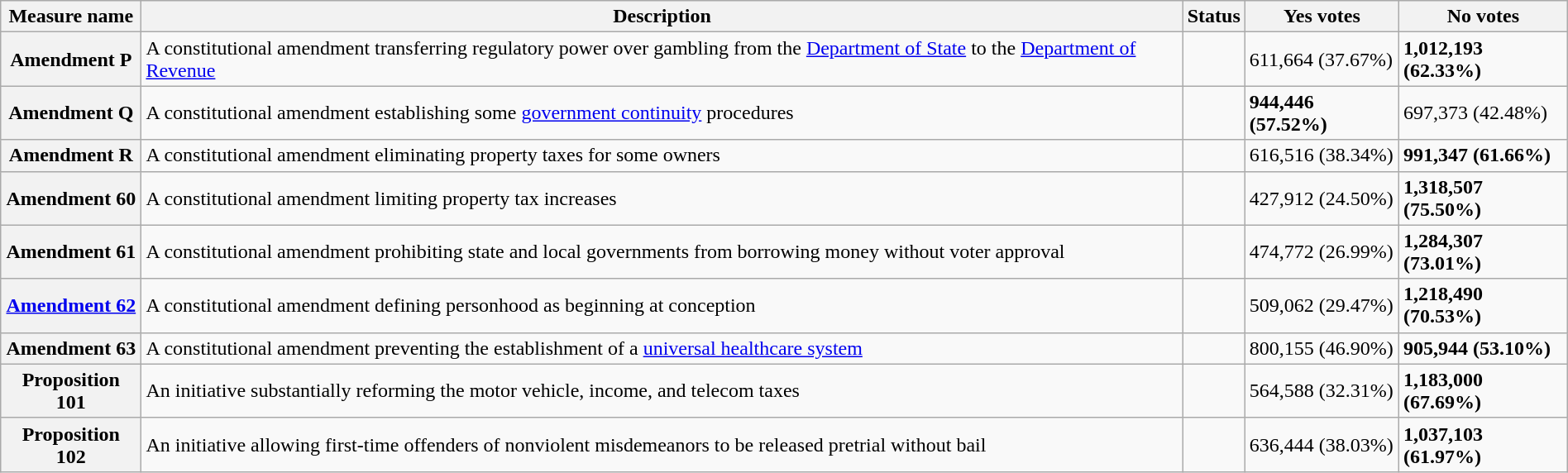<table class="wikitable sortable plainrowheaders" style="width:100%">
<tr>
<th scope="col">Measure name</th>
<th class="unsortable" scope="col">Description</th>
<th scope="col">Status</th>
<th scope="col">Yes votes</th>
<th scope="col">No votes</th>
</tr>
<tr>
<th scope="row">Amendment P</th>
<td>A constitutional amendment transferring regulatory power over gambling from the <a href='#'>Department of State</a> to the <a href='#'>Department of Revenue</a></td>
<td></td>
<td>611,664 (37.67%)</td>
<td><strong>1,012,193 (62.33%)</strong></td>
</tr>
<tr>
<th scope="row">Amendment Q</th>
<td>A constitutional amendment establishing some <a href='#'>government continuity</a> procedures</td>
<td></td>
<td><strong>944,446 (57.52%)</strong></td>
<td>697,373 (42.48%)</td>
</tr>
<tr>
<th scope="row">Amendment R</th>
<td>A constitutional amendment eliminating property taxes for some owners</td>
<td></td>
<td>616,516 (38.34%)</td>
<td><strong>991,347 (61.66%)</strong></td>
</tr>
<tr>
<th scope="row">Amendment 60</th>
<td>A constitutional amendment limiting property tax increases</td>
<td></td>
<td>427,912 (24.50%)</td>
<td><strong>1,318,507 (75.50%)</strong></td>
</tr>
<tr>
<th scope="row">Amendment 61</th>
<td>A constitutional amendment prohibiting state and local governments from borrowing money without voter approval</td>
<td></td>
<td>474,772 (26.99%)</td>
<td><strong>1,284,307 (73.01%)</strong></td>
</tr>
<tr>
<th scope="row"><a href='#'>Amendment 62</a></th>
<td>A constitutional amendment defining personhood as beginning at conception</td>
<td></td>
<td>509,062 (29.47%)</td>
<td><strong>1,218,490 (70.53%)</strong></td>
</tr>
<tr>
<th scope="row">Amendment 63</th>
<td>A constitutional amendment preventing the establishment of a <a href='#'>universal healthcare system</a></td>
<td></td>
<td>800,155 (46.90%)</td>
<td><strong>905,944 (53.10%)</strong></td>
</tr>
<tr>
<th scope="row">Proposition 101</th>
<td>An initiative substantially reforming the motor vehicle, income, and telecom taxes</td>
<td></td>
<td>564,588 (32.31%)</td>
<td><strong>1,183,000 (67.69%)</strong></td>
</tr>
<tr>
<th scope="row">Proposition 102</th>
<td>An initiative allowing first-time offenders of nonviolent misdemeanors to be released pretrial without bail</td>
<td></td>
<td>636,444 (38.03%)</td>
<td><strong>1,037,103 (61.97%)</strong></td>
</tr>
</table>
